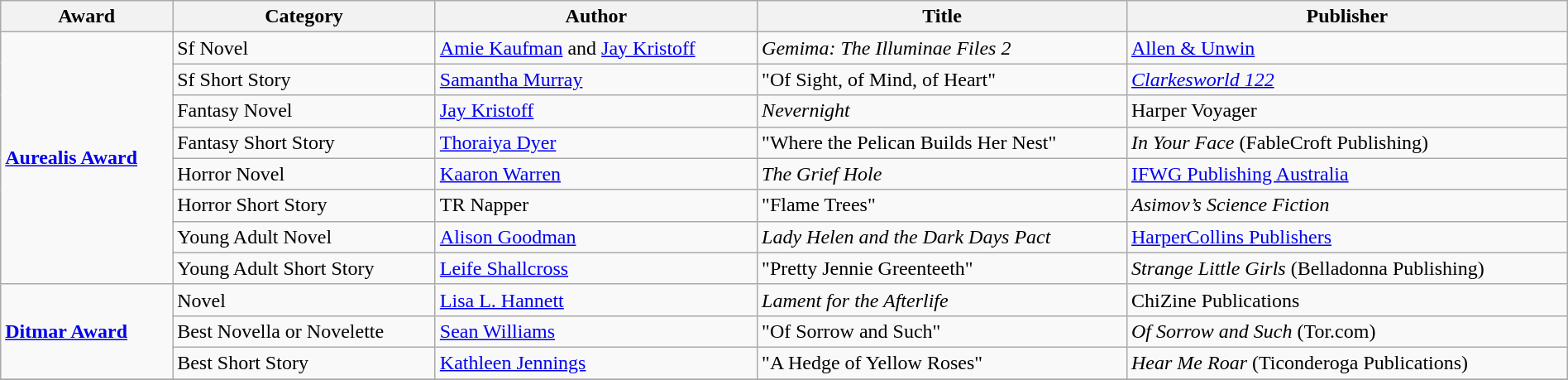<table class="wikitable" width=100%>
<tr>
<th>Award</th>
<th>Category</th>
<th>Author</th>
<th>Title</th>
<th>Publisher</th>
</tr>
<tr>
<td rowspan=8><strong><a href='#'>Aurealis Award</a></strong></td>
<td>Sf Novel</td>
<td><a href='#'>Amie Kaufman</a> and <a href='#'>Jay Kristoff</a></td>
<td><em>Gemima: The Illuminae Files 2</em></td>
<td><a href='#'>Allen & Unwin</a></td>
</tr>
<tr>
<td>Sf Short Story</td>
<td><a href='#'>Samantha Murray</a></td>
<td>"Of Sight, of Mind, of Heart"</td>
<td><em><a href='#'>Clarkesworld 122</a></em></td>
</tr>
<tr>
<td>Fantasy Novel</td>
<td><a href='#'>Jay Kristoff</a></td>
<td><em>Nevernight</em></td>
<td>Harper Voyager</td>
</tr>
<tr>
<td>Fantasy Short Story</td>
<td><a href='#'>Thoraiya Dyer</a></td>
<td>"Where the Pelican Builds Her Nest"</td>
<td><em>In Your Face</em> (FableCroft Publishing)</td>
</tr>
<tr>
<td>Horror Novel</td>
<td><a href='#'>Kaaron Warren</a></td>
<td><em>The Grief Hole</em></td>
<td><a href='#'>IFWG Publishing Australia</a></td>
</tr>
<tr>
<td>Horror Short Story</td>
<td>TR Napper</td>
<td>"Flame Trees"</td>
<td><em>Asimov’s Science Fiction</em></td>
</tr>
<tr>
<td>Young Adult Novel</td>
<td><a href='#'>Alison Goodman</a></td>
<td><em>Lady Helen and the Dark Days Pact</em></td>
<td><a href='#'>HarperCollins Publishers</a></td>
</tr>
<tr>
<td>Young Adult Short Story</td>
<td><a href='#'>Leife Shallcross</a></td>
<td>"Pretty Jennie Greenteeth"</td>
<td><em>Strange Little Girls</em> (Belladonna Publishing)</td>
</tr>
<tr>
<td rowspan=3><strong><a href='#'>Ditmar Award</a></strong></td>
<td>Novel</td>
<td><a href='#'>Lisa L. Hannett</a></td>
<td><em>Lament for the Afterlife</em></td>
<td>ChiZine Publications</td>
</tr>
<tr>
<td>Best Novella or Novelette</td>
<td><a href='#'>Sean Williams</a></td>
<td>"Of Sorrow and Such"</td>
<td><em>Of Sorrow and Such</em> (Tor.com)</td>
</tr>
<tr>
<td>Best Short Story</td>
<td><a href='#'>Kathleen Jennings</a></td>
<td>"A Hedge of Yellow Roses"</td>
<td><em>Hear Me Roar</em> (Ticonderoga Publications)</td>
</tr>
<tr>
</tr>
</table>
